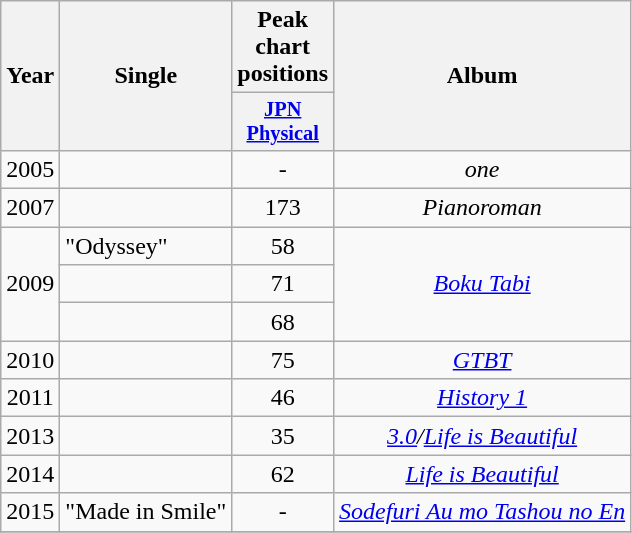<table class="wikitable plainrowheaders" style="text-align:center;">
<tr>
<th scope="col" rowspan="2">Year</th>
<th scope="col" rowspan="2">Single</th>
<th scope="col" rowspan="1">Peak chart positions</th>
<th scope="col" rowspan="2">Album</th>
</tr>
<tr>
<th scope="col" style="width:2.5em;font-size:85%;"><a href='#'>JPN<br>Physical</a><br></th>
</tr>
<tr>
<td rowspan="1">2005</td>
<td style="text-align:left;"></td>
<td>-</td>
<td rowspan="1"><em>one</em></td>
</tr>
<tr>
<td rowspan="1">2007</td>
<td style="text-align:left;"></td>
<td>173</td>
<td rowspan="1"><em>Pianoroman</em></td>
</tr>
<tr>
<td rowspan="3">2009</td>
<td style="text-align:left;">"Odyssey"</td>
<td>58</td>
<td rowspan="3"><em><a href='#'>Boku Tabi</a></em></td>
</tr>
<tr>
<td style="text-align:left;"></td>
<td>71</td>
</tr>
<tr>
<td style="text-align:left;"></td>
<td>68</td>
</tr>
<tr>
<td rowspan="1">2010</td>
<td style="text-align:left;"></td>
<td>75</td>
<td rowspan="1"><em><a href='#'>GTBT</a></em></td>
</tr>
<tr>
<td rowspan="1">2011</td>
<td style="text-align:left;"></td>
<td>46</td>
<td rowspan="1"><em><a href='#'>History 1</a></em></td>
</tr>
<tr>
<td rowspan="1">2013</td>
<td style="text-align:left;"></td>
<td>35</td>
<td rowspan="1"><em><a href='#'>3.0</a>/<a href='#'>Life is Beautiful</a></em></td>
</tr>
<tr>
<td rowspan="1">2014</td>
<td style="text-align:left;"></td>
<td>62</td>
<td rowspan="1"><em><a href='#'>Life is Beautiful</a></em></td>
</tr>
<tr>
<td rowspan="1">2015</td>
<td style="text-align:left;">"Made in Smile"</td>
<td>-</td>
<td rowspan="1"><em><a href='#'>Sodefuri Au mo Tashou no En</a></em></td>
</tr>
<tr>
</tr>
</table>
